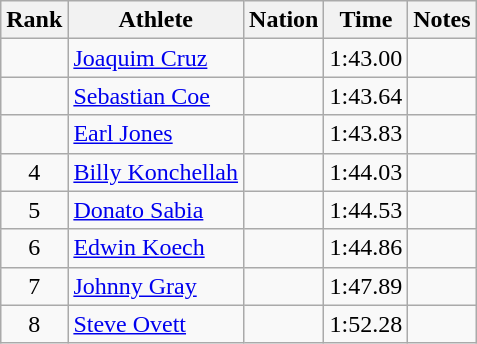<table class="wikitable sortable" style="text-align:center">
<tr>
<th>Rank</th>
<th>Athlete</th>
<th>Nation</th>
<th>Time</th>
<th>Notes</th>
</tr>
<tr>
<td></td>
<td align=left><a href='#'>Joaquim Cruz</a></td>
<td align=left></td>
<td>1:43.00</td>
<td></td>
</tr>
<tr>
<td></td>
<td align=left><a href='#'>Sebastian Coe</a></td>
<td align=left></td>
<td>1:43.64</td>
<td></td>
</tr>
<tr>
<td></td>
<td align=left><a href='#'>Earl Jones</a></td>
<td align=left></td>
<td>1:43.83</td>
<td></td>
</tr>
<tr>
<td>4</td>
<td align=left><a href='#'>Billy Konchellah</a></td>
<td align=left></td>
<td>1:44.03</td>
<td></td>
</tr>
<tr>
<td>5</td>
<td align=left><a href='#'>Donato Sabia</a></td>
<td align=left></td>
<td>1:44.53</td>
<td></td>
</tr>
<tr>
<td>6</td>
<td align=left><a href='#'>Edwin Koech</a></td>
<td align=left></td>
<td>1:44.86</td>
<td></td>
</tr>
<tr>
<td>7</td>
<td align=left><a href='#'>Johnny Gray</a></td>
<td align=left></td>
<td>1:47.89</td>
<td></td>
</tr>
<tr>
<td>8</td>
<td align=left><a href='#'>Steve Ovett</a></td>
<td align=left></td>
<td>1:52.28</td>
<td></td>
</tr>
</table>
